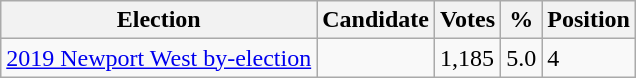<table class="wikitable sortable">
<tr>
<th>Election</th>
<th>Candidate</th>
<th>Votes</th>
<th>%</th>
<th>Position</th>
</tr>
<tr>
<td><a href='#'>2019 Newport West by-election</a></td>
<td></td>
<td>1,185</td>
<td>5.0</td>
<td>4</td>
</tr>
</table>
